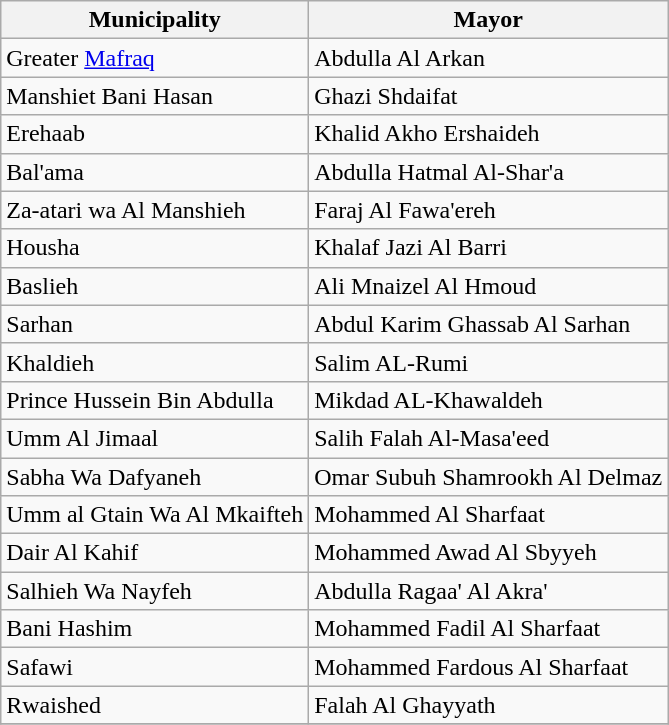<table class="wikitable">
<tr>
<th>Municipality</th>
<th>Mayor</th>
</tr>
<tr>
<td>Greater <a href='#'>Mafraq</a></td>
<td>Abdulla Al Arkan</td>
</tr>
<tr>
<td>Manshiet Bani Hasan</td>
<td>Ghazi Shdaifat</td>
</tr>
<tr>
<td>Erehaab</td>
<td>Khalid Akho Ershaideh</td>
</tr>
<tr>
<td>Bal'ama</td>
<td>Abdulla Hatmal Al-Shar'a</td>
</tr>
<tr>
<td>Za-atari wa Al Manshieh</td>
<td>Faraj Al Fawa'ereh</td>
</tr>
<tr>
<td>Housha</td>
<td>Khalaf Jazi Al Barri</td>
</tr>
<tr>
<td>Baslieh</td>
<td>Ali Mnaizel Al Hmoud</td>
</tr>
<tr>
<td>Sarhan</td>
<td>Abdul Karim Ghassab Al Sarhan</td>
</tr>
<tr>
<td>Khaldieh</td>
<td>Salim AL-Rumi</td>
</tr>
<tr>
<td>Prince Hussein Bin Abdulla</td>
<td>Mikdad AL-Khawaldeh</td>
</tr>
<tr>
<td>Umm Al Jimaal</td>
<td>Salih Falah Al-Masa'eed</td>
</tr>
<tr>
<td>Sabha Wa Dafyaneh</td>
<td>Omar Subuh Shamrookh Al Delmaz</td>
</tr>
<tr>
<td>Umm al Gtain Wa Al Mkaifteh</td>
<td>Mohammed Al Sharfaat</td>
</tr>
<tr>
<td>Dair Al Kahif</td>
<td>Mohammed Awad Al Sbyyeh</td>
</tr>
<tr>
<td>Salhieh Wa Nayfeh</td>
<td>Abdulla Ragaa' Al Akra'</td>
</tr>
<tr>
<td>Bani Hashim</td>
<td>Mohammed Fadil Al Sharfaat</td>
</tr>
<tr>
<td>Safawi</td>
<td>Mohammed Fardous Al Sharfaat</td>
</tr>
<tr>
<td>Rwaished</td>
<td>Falah Al Ghayyath</td>
</tr>
<tr>
</tr>
</table>
